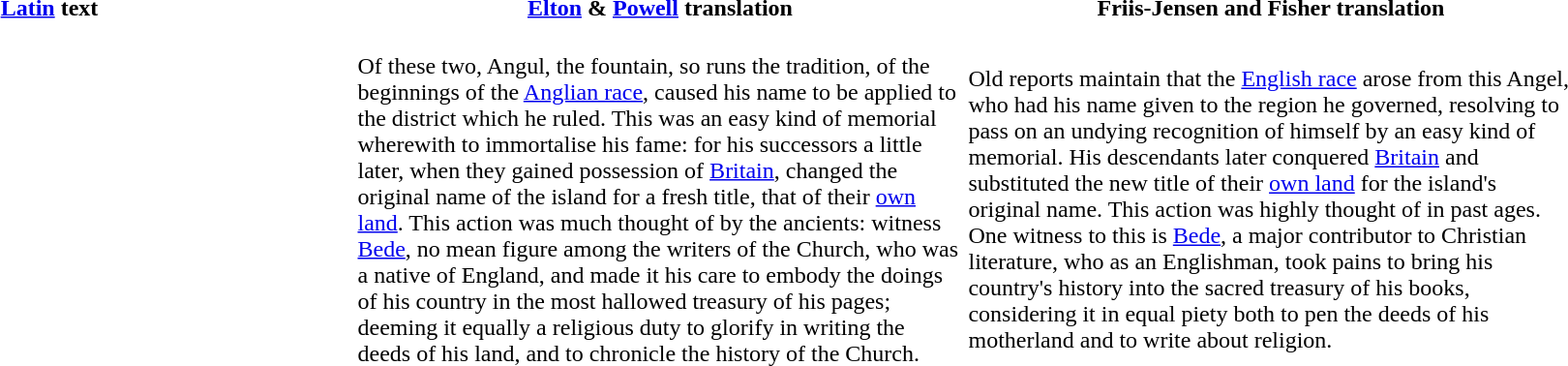<table width="100%">
<tr>
<th width="33%"><a href='#'>Latin</a> text</th>
<th width="33%"><a href='#'>Elton</a> & <a href='#'>Powell</a> translation</th>
<th width="33%">Friis-Jensen and Fisher translation</th>
</tr>
<tr>
<td><br></td>
<td><br>Of these two, Angul, the fountain, so runs the tradition, of the beginnings of the <a href='#'>Anglian race</a>, caused his name to be applied to the district which he ruled. This was an easy kind of memorial wherewith to immortalise his fame: for his successors a little later, when they gained possession of <a href='#'>Britain</a>, changed the original name of the island for a fresh title, that of their <a href='#'>own land</a>. This action was much thought of by the ancients: witness <a href='#'>Bede</a>, no mean figure among the writers of the Church, who was a native of England, and made it his care to embody the doings of his country in the most hallowed treasury of his pages; deeming it equally a religious duty to glorify in writing the deeds of his land, and to chronicle the history of the Church.</td>
<td><br>Old reports maintain that the <a href='#'>English race</a> arose from this Angel, who had his name given to the region he governed, resolving to pass on an undying recognition of himself by an easy kind of memorial. His descendants later conquered <a href='#'>Britain</a> and substituted the new title of their <a href='#'>own land</a> for the island's original name. This action was highly thought of in past ages. One witness to this is <a href='#'>Bede</a>, a major contributor to Christian literature, who as an Englishman, took pains to bring his country's history into the sacred treasury of his books, considering it in equal piety both to pen the deeds of his motherland and to write about religion.</td>
</tr>
</table>
